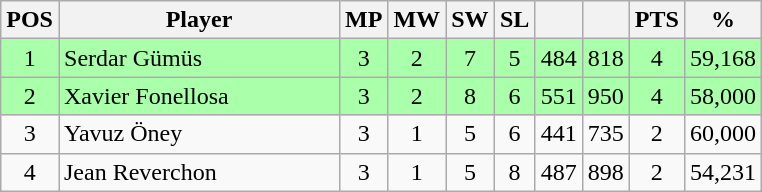<table class="wikitable" style="text-align: center;">
<tr>
<th width=20>POS</th>
<th width=180>Player</th>
<th width=20>MP</th>
<th width=20>MW</th>
<th width=20>SW</th>
<th width=20>SL</th>
<th width=20></th>
<th width=20></th>
<th width=20>PTS</th>
<th width=20>%</th>
</tr>
<tr style="background:#aaffaa;">
<td>1</td>
<td style="text-align:left;"> Serdar Gümüs</td>
<td>3</td>
<td>2</td>
<td>7</td>
<td>5</td>
<td>484</td>
<td>818</td>
<td>4</td>
<td>59,168</td>
</tr>
<tr style="background:#aaffaa;">
<td>2</td>
<td style="text-align:left;"> Xavier Fonellosa</td>
<td>3</td>
<td>2</td>
<td>8</td>
<td>6</td>
<td>551</td>
<td>950</td>
<td>4</td>
<td>58,000</td>
</tr>
<tr>
<td>3</td>
<td style="text-align:left;"> Yavuz Öney</td>
<td>3</td>
<td>1</td>
<td>5</td>
<td>6</td>
<td>441</td>
<td>735</td>
<td>2</td>
<td>60,000</td>
</tr>
<tr>
<td>4</td>
<td style="text-align:left;"> Jean Reverchon</td>
<td>3</td>
<td>1</td>
<td>5</td>
<td>8</td>
<td>487</td>
<td>898</td>
<td>2</td>
<td>54,231</td>
</tr>
</table>
